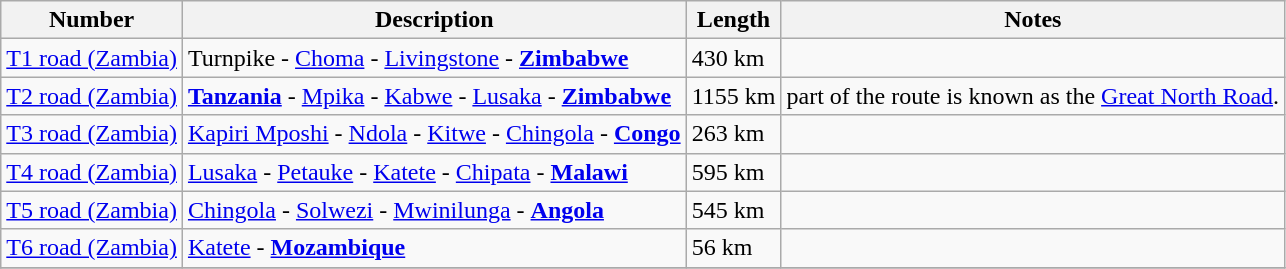<table class="wikitable">
<tr>
<th>Number</th>
<th>Description</th>
<th>Length</th>
<th>Notes</th>
</tr>
<tr>
<td><a href='#'>T1 road (Zambia)</a></td>
<td>Turnpike - <a href='#'>Choma</a> - <a href='#'>Livingstone</a> - <strong><a href='#'>Zimbabwe</a></strong></td>
<td>430 km</td>
<td></td>
</tr>
<tr>
<td><a href='#'>T2 road (Zambia)</a></td>
<td><strong><a href='#'>Tanzania</a></strong> - <a href='#'>Mpika</a> - <a href='#'>Kabwe</a> - <a href='#'>Lusaka</a> - <strong><a href='#'>Zimbabwe</a></strong></td>
<td>1155 km</td>
<td>part of the route is known as the <a href='#'>Great North Road</a>.</td>
</tr>
<tr>
<td><a href='#'>T3 road (Zambia)</a></td>
<td><a href='#'>Kapiri Mposhi</a> - <a href='#'>Ndola</a> - <a href='#'>Kitwe</a> - <a href='#'>Chingola</a> - <strong><a href='#'>Congo</a></strong></td>
<td>263 km</td>
<td></td>
</tr>
<tr>
<td><a href='#'>T4 road (Zambia)</a></td>
<td><a href='#'>Lusaka</a> - <a href='#'>Petauke</a> - <a href='#'>Katete</a> - <a href='#'>Chipata</a> - <strong><a href='#'>Malawi</a></strong></td>
<td>595 km</td>
<td></td>
</tr>
<tr>
<td><a href='#'>T5 road (Zambia)</a></td>
<td><a href='#'>Chingola</a> - <a href='#'>Solwezi</a> - <a href='#'>Mwinilunga</a> - <strong><a href='#'>Angola</a></strong></td>
<td>545 km</td>
<td></td>
</tr>
<tr>
<td><a href='#'>T6 road (Zambia)</a></td>
<td><a href='#'>Katete</a> - <strong><a href='#'>Mozambique</a></strong></td>
<td>56 km</td>
<td></td>
</tr>
<tr>
</tr>
</table>
